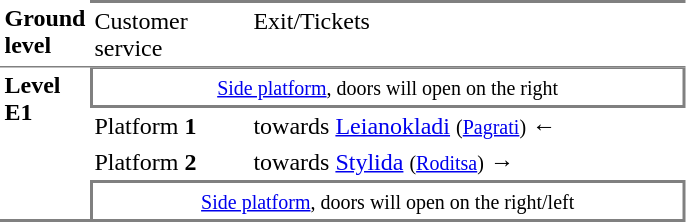<table table border=0 cellspacing=0 cellpadding=3>
<tr>
<td style="border-bottom:solid 1px gray;" width=50 valign=top><strong>Ground level</strong></td>
<td style="border-top:solid 2px gray;border-bottom:solid 1px gray;" width=100 valign=top>Customer service</td>
<td style="border-top:solid 2px gray;border-bottom:solid 1px gray;" width=285 valign=top>Exit/Tickets</td>
</tr>
<tr>
<td style="border-bottom:solid 2px gray;" rowspan=5 valign=top><strong>Level<br>Ε1</strong></td>
<td style="border-top:solid 1px gray;border-right:solid 2px gray;border-left:solid 2px gray;border-bottom:solid 2px gray;text-align:center;" colspan=2><small><a href='#'>Side platform</a>, doors will open on the right</small></td>
</tr>
<tr>
<td>Platform <span><strong>1</strong></span></td>
<td> towards <a href='#'>Leianokladi</a> <small>(<a href='#'>Pagrati</a>)</small> ←</td>
</tr>
<tr>
<td>Platform <span><strong>2</strong></span></td>
<td> towards <a href='#'>Stylida</a> <small>(<a href='#'>Roditsa</a>)</small> →</td>
</tr>
<tr>
<td style="border-top:solid 2px gray;border-right:solid 2px gray;border-left:solid 2px gray;border-bottom:solid 2px gray;text-align:center;" colspan=2><small><a href='#'>Side platform</a>, doors will open on the right/left</small></td>
</tr>
</table>
